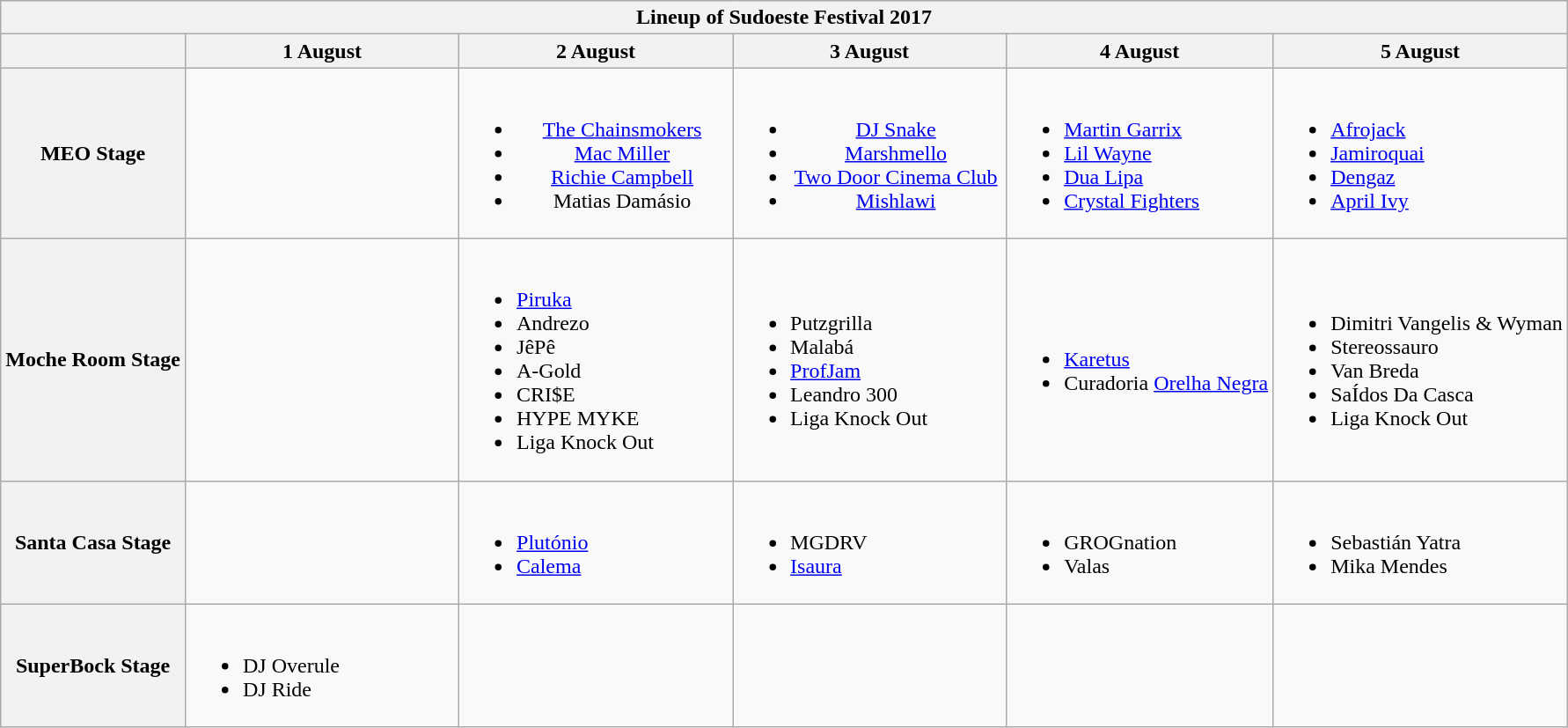<table class="wikitable mw-collapsible">
<tr>
<th colspan="6">Lineup of Sudoeste Festival 2017</th>
</tr>
<tr>
<th></th>
<th>1 August</th>
<th>2 August</th>
<th>3 August</th>
<th>4 August</th>
<th>5 August</th>
</tr>
<tr>
<th><strong>MEO Stage</strong></th>
<td width="200" align="center" valign="top"></td>
<td width="200" align="center" valign="top"><br><ul><li><a href='#'>The Chainsmokers</a></li><li><a href='#'>Mac Miller</a></li><li><a href='#'>Richie Campbell</a></li><li>Matias Damásio</li></ul></td>
<td width="200" align="center" valign="top"><br><ul><li><a href='#'>DJ Snake</a></li><li><a href='#'>Marshmello</a></li><li><a href='#'>Two Door Cinema Club</a></li><li><a href='#'>Mishlawi</a></li></ul></td>
<td><br><ul><li><a href='#'>Martin Garrix</a></li><li><a href='#'>Lil Wayne</a></li><li><a href='#'>Dua Lipa</a></li><li><a href='#'>Crystal Fighters</a></li></ul></td>
<td><br><ul><li><a href='#'>Afrojack</a></li><li><a href='#'>Jamiroquai</a></li><li><a href='#'>Dengaz</a></li><li><a href='#'>April Ivy</a></li></ul></td>
</tr>
<tr>
<th>Moche Room Stage</th>
<td></td>
<td><br><ul><li><a href='#'>Piruka</a></li><li>Andrezo</li><li>JêPê</li><li>A-Gold</li><li>CRI$E</li><li>HYPE MYKE</li><li>Liga Knock Out</li></ul></td>
<td><br><ul><li>Putzgrilla</li><li>Malabá</li><li><a href='#'>ProfJam</a></li><li>Leandro 300</li><li>Liga Knock Out</li></ul></td>
<td><br><ul><li><a href='#'>Karetus</a></li><li>Curadoria <a href='#'>Orelha Negra</a></li></ul></td>
<td><br><ul><li>Dimitri Vangelis & Wyman</li><li>Stereossauro</li><li>Van Breda</li><li>SaÍdos Da Casca</li><li>Liga Knock Out</li></ul></td>
</tr>
<tr>
<th>Santa Casa Stage</th>
<td></td>
<td><br><ul><li><a href='#'>Plutónio</a></li><li><a href='#'>Calema</a></li></ul></td>
<td><br><ul><li>MGDRV</li><li><a href='#'>Isaura</a></li></ul></td>
<td><br><ul><li>GROGnation</li><li>Valas</li></ul></td>
<td><br><ul><li>Sebastián Yatra</li><li>Mika Mendes</li></ul></td>
</tr>
<tr>
<th>SuperBock Stage</th>
<td><br><ul><li>DJ Overule</li><li>DJ Ride</li></ul></td>
<td></td>
<td></td>
<td></td>
<td></td>
</tr>
</table>
